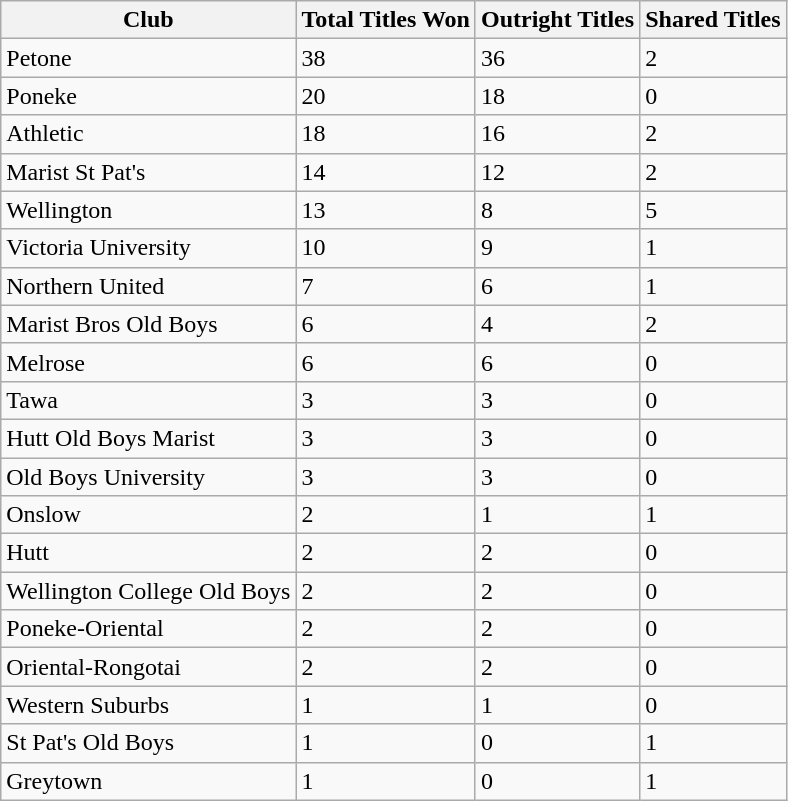<table class="wikitable">
<tr>
<th>Club</th>
<th>Total Titles Won</th>
<th>Outright Titles</th>
<th>Shared Titles</th>
</tr>
<tr>
<td>Petone</td>
<td>38</td>
<td>36</td>
<td>2</td>
</tr>
<tr>
<td>Poneke</td>
<td>20</td>
<td>18</td>
<td>0</td>
</tr>
<tr>
<td>Athletic</td>
<td>18</td>
<td>16</td>
<td>2</td>
</tr>
<tr>
<td>Marist St Pat's</td>
<td>14</td>
<td>12</td>
<td>2</td>
</tr>
<tr>
<td>Wellington</td>
<td>13</td>
<td>8</td>
<td>5</td>
</tr>
<tr>
<td>Victoria University</td>
<td>10</td>
<td>9</td>
<td>1</td>
</tr>
<tr>
<td>Northern United</td>
<td>7</td>
<td>6</td>
<td>1</td>
</tr>
<tr>
<td>Marist Bros Old Boys</td>
<td>6</td>
<td>4</td>
<td>2</td>
</tr>
<tr>
<td>Melrose</td>
<td>6</td>
<td>6</td>
<td>0</td>
</tr>
<tr>
<td>Tawa</td>
<td>3</td>
<td>3</td>
<td>0</td>
</tr>
<tr>
<td>Hutt Old Boys Marist</td>
<td>3</td>
<td>3</td>
<td>0</td>
</tr>
<tr>
<td>Old Boys University</td>
<td>3</td>
<td>3</td>
<td>0</td>
</tr>
<tr>
<td>Onslow</td>
<td>2</td>
<td>1</td>
<td>1</td>
</tr>
<tr>
<td>Hutt</td>
<td>2</td>
<td>2</td>
<td>0</td>
</tr>
<tr>
<td>Wellington College Old Boys</td>
<td>2</td>
<td>2</td>
<td>0</td>
</tr>
<tr>
<td>Poneke-Oriental</td>
<td>2</td>
<td>2</td>
<td>0</td>
</tr>
<tr>
<td>Oriental-Rongotai</td>
<td>2</td>
<td>2</td>
<td>0</td>
</tr>
<tr>
<td>Western  Suburbs</td>
<td>1</td>
<td>1</td>
<td>0</td>
</tr>
<tr>
<td>St Pat's Old Boys</td>
<td>1</td>
<td>0</td>
<td>1</td>
</tr>
<tr>
<td>Greytown</td>
<td>1</td>
<td>0</td>
<td>1</td>
</tr>
</table>
